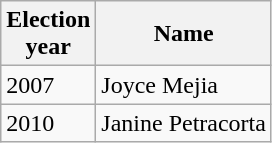<table class=wikitable>
<tr>
<th>Election<br>year</th>
<th>Name</th>
</tr>
<tr>
<td>2007</td>
<td>Joyce Mejia</td>
</tr>
<tr>
<td>2010</td>
<td>Janine Petracorta</td>
</tr>
</table>
